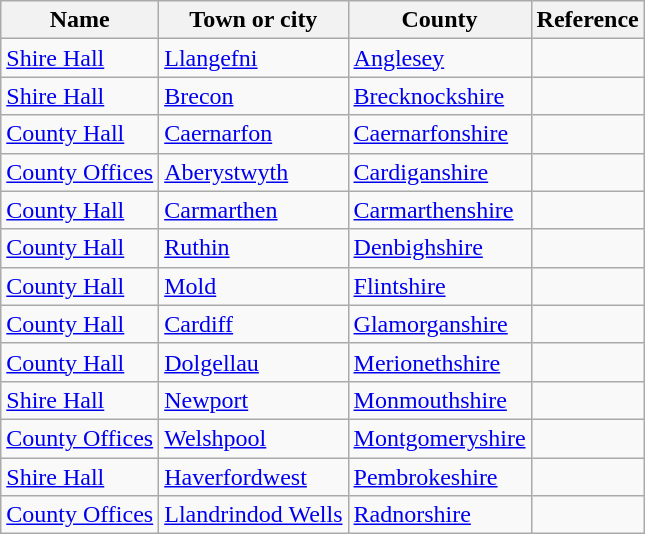<table class="wikitable sortable">
<tr>
<th>Name</th>
<th>Town or city</th>
<th>County</th>
<th>Reference</th>
</tr>
<tr>
<td><a href='#'>Shire Hall</a></td>
<td><a href='#'>Llangefni</a></td>
<td><a href='#'>Anglesey</a></td>
<td></td>
</tr>
<tr>
<td><a href='#'>Shire Hall</a></td>
<td><a href='#'>Brecon</a></td>
<td><a href='#'>Brecknockshire</a></td>
<td></td>
</tr>
<tr>
<td><a href='#'>County Hall</a></td>
<td><a href='#'>Caernarfon</a></td>
<td><a href='#'>Caernarfonshire</a></td>
<td></td>
</tr>
<tr>
<td><a href='#'>County Offices</a></td>
<td><a href='#'>Aberystwyth</a></td>
<td><a href='#'>Cardiganshire</a></td>
<td></td>
</tr>
<tr>
<td><a href='#'>County Hall</a></td>
<td><a href='#'>Carmarthen</a></td>
<td><a href='#'>Carmarthenshire</a></td>
<td></td>
</tr>
<tr>
<td><a href='#'>County Hall</a></td>
<td><a href='#'>Ruthin</a></td>
<td><a href='#'>Denbighshire</a></td>
<td></td>
</tr>
<tr>
<td><a href='#'>County Hall</a></td>
<td><a href='#'>Mold</a></td>
<td><a href='#'>Flintshire</a></td>
<td></td>
</tr>
<tr>
<td><a href='#'>County Hall</a></td>
<td><a href='#'>Cardiff</a></td>
<td><a href='#'>Glamorganshire</a></td>
<td></td>
</tr>
<tr>
<td><a href='#'>County Hall</a></td>
<td><a href='#'>Dolgellau</a></td>
<td><a href='#'>Merionethshire</a></td>
<td></td>
</tr>
<tr>
<td><a href='#'>Shire Hall</a></td>
<td><a href='#'>Newport</a></td>
<td><a href='#'>Monmouthshire</a></td>
<td></td>
</tr>
<tr>
<td><a href='#'>County Offices</a></td>
<td><a href='#'>Welshpool</a></td>
<td><a href='#'>Montgomeryshire</a></td>
<td></td>
</tr>
<tr>
<td><a href='#'>Shire Hall</a></td>
<td><a href='#'>Haverfordwest</a></td>
<td><a href='#'>Pembrokeshire</a></td>
<td></td>
</tr>
<tr>
<td><a href='#'>County Offices</a></td>
<td><a href='#'>Llandrindod Wells</a></td>
<td><a href='#'>Radnorshire</a></td>
<td></td>
</tr>
</table>
